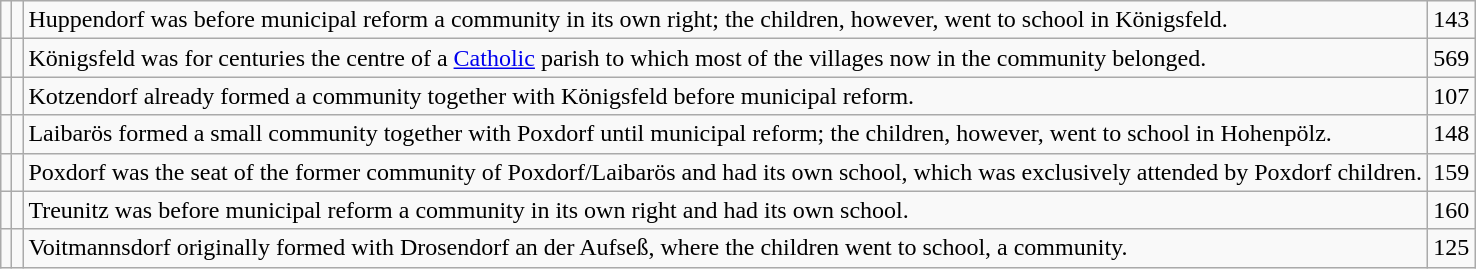<table class="wikitable">
<tr>
<td></td>
<td></td>
<td>Huppendorf was before municipal reform a community in its own right; the children, however, went to school in Königsfeld.</td>
<td>143</td>
</tr>
<tr>
<td></td>
<td></td>
<td>Königsfeld was for centuries the centre of a <a href='#'>Catholic</a> parish to which most of the villages now in the community belonged.</td>
<td>569</td>
</tr>
<tr>
<td></td>
<td></td>
<td>Kotzendorf already formed a community together with Königsfeld before municipal reform.</td>
<td>107</td>
</tr>
<tr>
<td></td>
<td></td>
<td>Laibarös formed a small community together with Poxdorf until municipal reform; the children, however, went to school in Hohenpölz.</td>
<td>148</td>
</tr>
<tr>
<td></td>
<td></td>
<td>Poxdorf was the seat of the former community of Poxdorf/Laibarös and had its own school, which was exclusively attended by Poxdorf children.</td>
<td>159</td>
</tr>
<tr>
<td></td>
<td></td>
<td>Treunitz was before municipal reform a community in its own right and had its own school.</td>
<td>160</td>
</tr>
<tr>
<td></td>
<td></td>
<td>Voitmannsdorf originally formed with Drosendorf an der Aufseß, where the children went to school,  a community.</td>
<td>125</td>
</tr>
</table>
